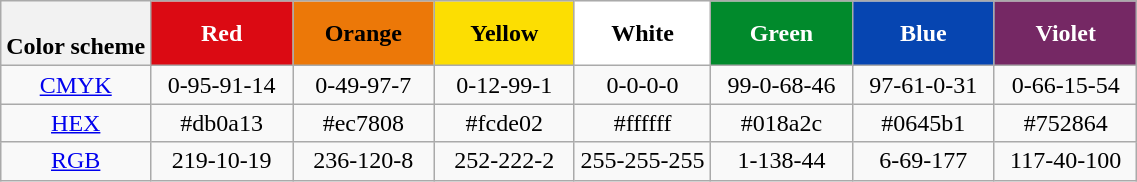<table class=wikitable width=60% style="text-align:center;">
<tr>
<th><br>Color scheme</th>
<th ! style="background:#db0a13; width:100px; color:white;">Red</th>
<th style="background:#ec7808; width:100px; color:black;">Orange</th>
<th style="background:#fcde02; width:100px; color:black;">Yellow</th>
<th style="background:#ffffff; width:100px; color:black;">White</th>
<th style="background:#018a2c; width:100px; color:white;">Green</th>
<th style="background:#0645b1; width:100px; color:white;">Blue</th>
<th style="background:#752864; width:100px; color:white;">Violet</th>
</tr>
<tr>
<td><a href='#'>CMYK</a></td>
<td>0-95-91-14</td>
<td>0-49-97-7</td>
<td>0-12-99-1</td>
<td>0-0-0-0</td>
<td>99-0-68-46</td>
<td>97-61-0-31</td>
<td>0-66-15-54</td>
</tr>
<tr>
<td><a href='#'>HEX</a></td>
<td>#db0a13</td>
<td>#ec7808</td>
<td>#fcde02</td>
<td>#ffffff</td>
<td>#018a2c</td>
<td>#0645b1</td>
<td>#752864</td>
</tr>
<tr>
<td><a href='#'>RGB</a></td>
<td>219-10-19</td>
<td>236-120-8</td>
<td>252-222-2</td>
<td>255-255-255</td>
<td>1-138-44</td>
<td>6-69-177</td>
<td>117-40-100</td>
</tr>
</table>
